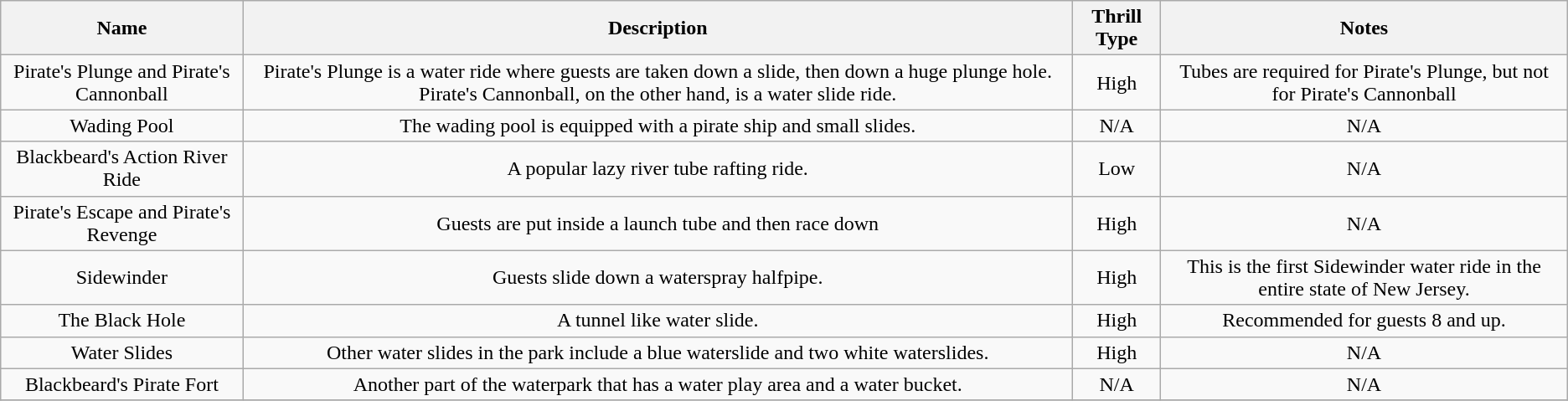<table class="wikitable" style="text-align:center;">
<tr>
<th>Name</th>
<th>Description</th>
<th>Thrill Type</th>
<th>Notes</th>
</tr>
<tr>
<td>Pirate's Plunge and Pirate's Cannonball</td>
<td>Pirate's Plunge is a water ride where guests are taken down a slide, then down a huge plunge hole. Pirate's Cannonball, on the other hand, is a water slide ride.</td>
<td>High</td>
<td>Tubes are required for Pirate's Plunge, but not for Pirate's Cannonball</td>
</tr>
<tr>
<td>Wading Pool</td>
<td>The wading pool is equipped with a pirate ship and small slides.</td>
<td>N/A</td>
<td>N/A</td>
</tr>
<tr>
<td>Blackbeard's Action River Ride</td>
<td>A popular lazy river tube rafting ride.</td>
<td>Low</td>
<td>N/A</td>
</tr>
<tr>
<td>Pirate's Escape and Pirate's Revenge</td>
<td>Guests are put inside a launch tube and then race down</td>
<td>High</td>
<td>N/A</td>
</tr>
<tr>
<td>Sidewinder</td>
<td>Guests slide down a waterspray halfpipe.</td>
<td>High</td>
<td>This is the first Sidewinder water ride in the entire state of New Jersey.</td>
</tr>
<tr>
<td>The Black Hole</td>
<td>A tunnel like water slide.</td>
<td>High</td>
<td>Recommended for guests 8 and up.</td>
</tr>
<tr>
<td>Water Slides</td>
<td>Other water slides in the park include a blue waterslide and two white waterslides.</td>
<td>High</td>
<td>N/A</td>
</tr>
<tr>
<td>Blackbeard's Pirate Fort</td>
<td>Another part of the waterpark that has a water play area and a water bucket.</td>
<td>N/A</td>
<td>N/A</td>
</tr>
<tr>
</tr>
</table>
